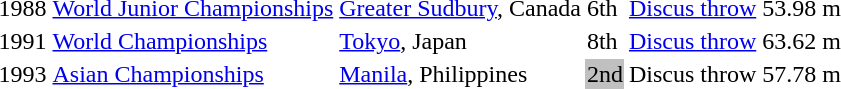<table>
<tr>
<td>1988</td>
<td><a href='#'>World Junior Championships</a></td>
<td><a href='#'>Greater Sudbury</a>, Canada</td>
<td>6th</td>
<td><a href='#'>Discus throw</a></td>
<td>53.98 m</td>
</tr>
<tr>
<td>1991</td>
<td><a href='#'>World Championships</a></td>
<td><a href='#'>Tokyo</a>, Japan</td>
<td>8th</td>
<td><a href='#'>Discus throw</a></td>
<td>63.62 m</td>
</tr>
<tr>
<td>1993</td>
<td><a href='#'>Asian Championships</a></td>
<td><a href='#'>Manila</a>, Philippines</td>
<td bgcolor=silver>2nd</td>
<td>Discus throw</td>
<td>57.78 m</td>
</tr>
</table>
